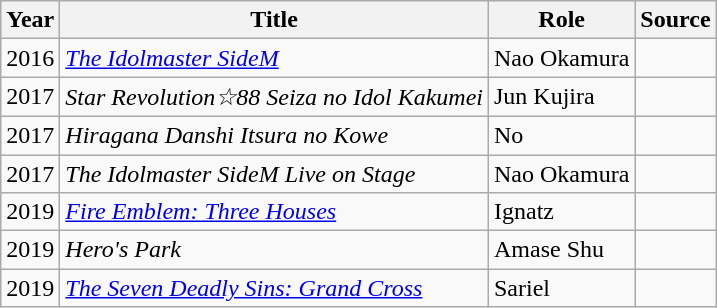<table class="wikitable sortable">
<tr>
<th>Year</th>
<th>Title</th>
<th>Role</th>
<th class="unsortable">Source</th>
</tr>
<tr>
<td>2016</td>
<td><em><a href='#'>The Idolmaster SideM</a></em></td>
<td>Nao Okamura</td>
<td></td>
</tr>
<tr>
<td>2017</td>
<td><em>Star Revolution☆88 Seiza no Idol Kakumei</em></td>
<td>Jun Kujira</td>
<td></td>
</tr>
<tr>
<td>2017</td>
<td><em>Hiragana Danshi Itsura no Kowe</em></td>
<td>No</td>
<td></td>
</tr>
<tr>
<td>2017</td>
<td><em>The Idolmaster SideM Live on Stage</em></td>
<td>Nao Okamura</td>
<td></td>
</tr>
<tr>
<td>2019</td>
<td><em><a href='#'>Fire Emblem: Three Houses</a></em></td>
<td>Ignatz</td>
<td></td>
</tr>
<tr>
<td>2019</td>
<td><em>Hero's Park</em></td>
<td>Amase Shu</td>
<td></td>
</tr>
<tr>
<td>2019</td>
<td><em><a href='#'>The Seven Deadly Sins: Grand Cross</a></em></td>
<td>Sariel</td>
<td></td>
</tr>
</table>
